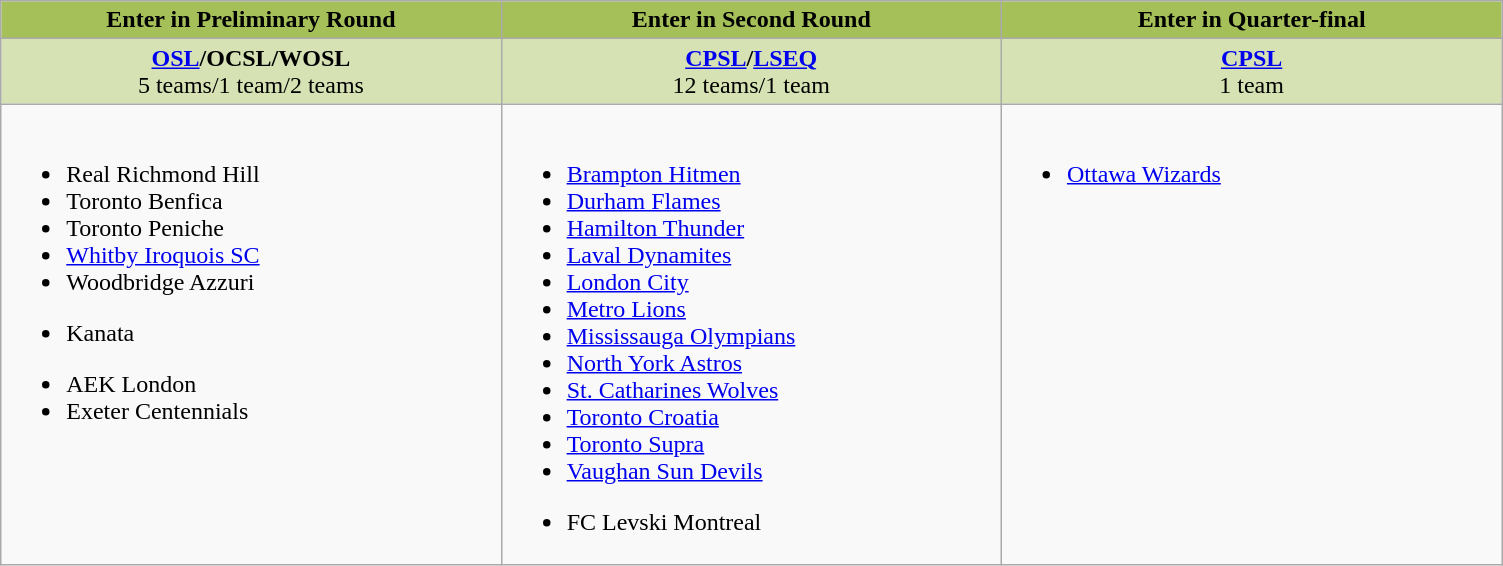<table class="wikitable">
<tr valign="top" bgcolor="#A6C059">
<td align="center" width="20%"><strong>Enter in Preliminary Round</strong></td>
<td align="center" width="20%"><strong>Enter in Second Round</strong></td>
<td align="center" width="20%"><strong>Enter in Quarter-final</strong></td>
</tr>
<tr valign="top" bgcolor="#D6E2B3">
<td align="center" width="20%"><strong><a href='#'>OSL</a>/OCSL/WOSL</strong><br>5 teams/1 team/2 teams</td>
<td align="center" width="20%"><strong><a href='#'>CPSL</a>/<a href='#'>LSEQ</a></strong><br>12 teams/1 team</td>
<td align="center" width="20%"><strong><a href='#'>CPSL</a></strong><br>1 team</td>
</tr>
<tr valign="top">
<td><br><ul><li>Real Richmond Hill</li><li>Toronto Benfica</li><li>Toronto Peniche</li><li><a href='#'>Whitby Iroquois SC</a></li><li>Woodbridge Azzuri</li></ul><ul><li>Kanata</li></ul><ul><li>AEK London</li><li>Exeter Centennials</li></ul></td>
<td><br><ul><li><a href='#'>Brampton Hitmen</a></li><li><a href='#'>Durham Flames</a></li><li><a href='#'>Hamilton Thunder</a></li><li><a href='#'>Laval Dynamites</a></li><li><a href='#'>London City</a></li><li><a href='#'>Metro Lions</a></li><li><a href='#'>Mississauga Olympians</a></li><li><a href='#'>North York Astros</a></li><li><a href='#'>St. Catharines Wolves</a></li><li><a href='#'>Toronto Croatia</a></li><li><a href='#'>Toronto Supra</a></li><li><a href='#'>Vaughan Sun Devils</a></li></ul><ul><li>FC Levski Montreal</li></ul></td>
<td><br><ul><li><a href='#'>Ottawa Wizards</a></li></ul></td>
</tr>
</table>
